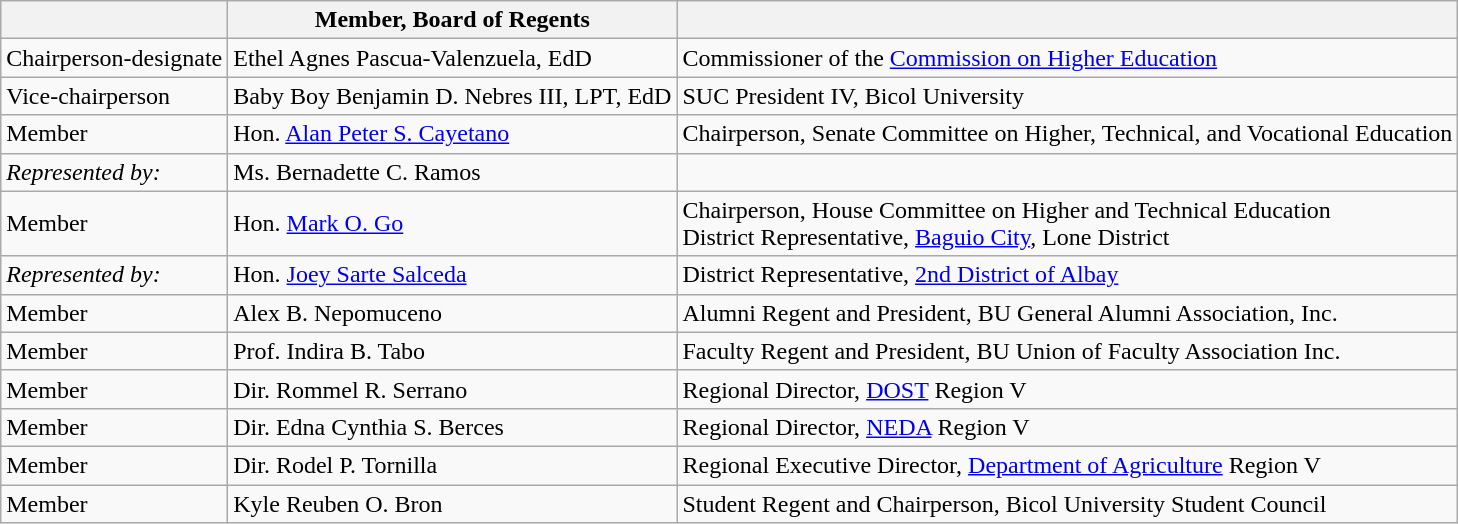<table class="wikitable">
<tr>
<th></th>
<th>Member, Board of Regents</th>
<th></th>
</tr>
<tr>
<td>Chairperson-designate</td>
<td>Ethel Agnes Pascua-Valenzuela, EdD</td>
<td>Commissioner of the <a href='#'>Commission on Higher Education</a></td>
</tr>
<tr>
<td>Vice-chairperson</td>
<td>Baby Boy Benjamin D. Nebres III, LPT, EdD</td>
<td>SUC President IV, Bicol University</td>
</tr>
<tr>
<td>Member</td>
<td>Hon. <a href='#'>Alan Peter S. Cayetano</a></td>
<td>Chairperson, Senate Committee on Higher, Technical, and Vocational Education</td>
</tr>
<tr>
<td><em>Represented by:</em></td>
<td>Ms. Bernadette C. Ramos</td>
<td></td>
</tr>
<tr>
<td>Member</td>
<td>Hon. <a href='#'>Mark O. Go</a></td>
<td>Chairperson, House Committee on Higher and Technical Education<br>District Representative, <a href='#'>Baguio City</a>, Lone District</td>
</tr>
<tr>
<td><em>Represented by:</em></td>
<td>Hon. <a href='#'>Joey Sarte Salceda</a></td>
<td>District Representative, <a href='#'>2nd District of Albay</a></td>
</tr>
<tr>
<td>Member</td>
<td>Alex B. Nepomuceno</td>
<td>Alumni Regent and President, BU General Alumni Association, Inc.</td>
</tr>
<tr>
<td>Member</td>
<td>Prof. Indira B. Tabo</td>
<td>Faculty Regent and President, BU Union of Faculty Association Inc.</td>
</tr>
<tr>
<td>Member</td>
<td>Dir. Rommel R. Serrano</td>
<td>Regional Director, <a href='#'>DOST</a> Region V</td>
</tr>
<tr>
<td>Member</td>
<td>Dir. Edna Cynthia S. Berces</td>
<td>Regional Director, <a href='#'>NEDA</a> Region V</td>
</tr>
<tr>
<td>Member</td>
<td>Dir. Rodel P. Tornilla</td>
<td>Regional Executive Director, <a href='#'>Department of Agriculture</a> Region V</td>
</tr>
<tr>
<td>Member</td>
<td>Kyle Reuben O. Bron</td>
<td>Student Regent and Chairperson, Bicol University Student Council</td>
</tr>
</table>
